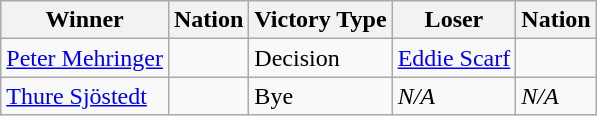<table class="wikitable sortable" style="text-align:left;">
<tr>
<th>Winner</th>
<th>Nation</th>
<th>Victory Type</th>
<th>Loser</th>
<th>Nation</th>
</tr>
<tr>
<td><a href='#'>Peter Mehringer</a></td>
<td></td>
<td>Decision</td>
<td><a href='#'>Eddie Scarf</a></td>
<td></td>
</tr>
<tr>
<td><a href='#'>Thure Sjöstedt</a></td>
<td></td>
<td>Bye</td>
<td><em>N/A</em></td>
<td><em>N/A</em></td>
</tr>
</table>
